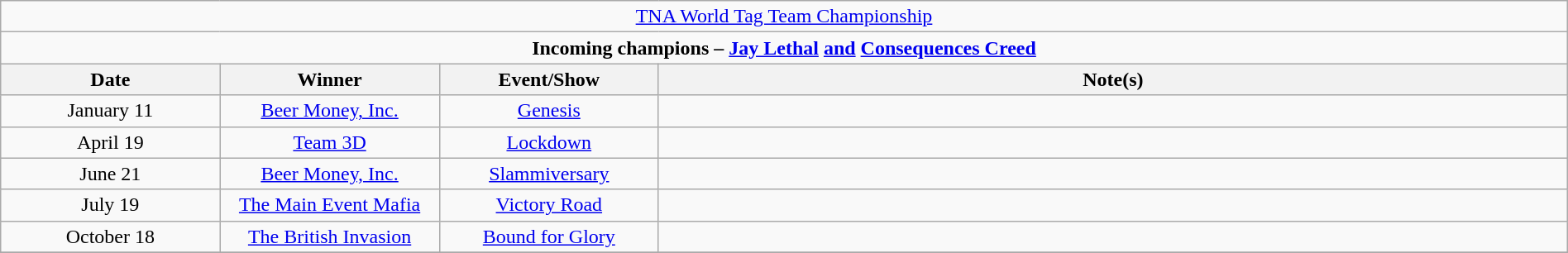<table class="wikitable" style="text-align:center; width:100%;">
<tr>
<td colspan="5"><a href='#'>TNA World Tag Team Championship</a></td>
</tr>
<tr>
<td colspan="5"><strong>Incoming champions – <a href='#'>Jay Lethal</a> <a href='#'>and</a> <a href='#'>Consequences Creed</a></strong></td>
</tr>
<tr>
<th width="14%">Date</th>
<th width="14%">Winner</th>
<th width="14%">Event/Show</th>
<th width="58%">Note(s)</th>
</tr>
<tr>
<td>January 11</td>
<td><a href='#'>Beer Money, Inc.</a><br></td>
<td><a href='#'>Genesis</a></td>
<td></td>
</tr>
<tr>
<td>April 19</td>
<td><a href='#'>Team 3D</a><br></td>
<td><a href='#'>Lockdown</a></td>
<td></td>
</tr>
<tr>
<td>June 21</td>
<td><a href='#'>Beer Money, Inc.</a><br></td>
<td><a href='#'>Slammiversary</a></td>
<td></td>
</tr>
<tr>
<td>July 19</td>
<td><a href='#'>The Main Event Mafia</a><br></td>
<td><a href='#'>Victory Road</a></td>
<td></td>
</tr>
<tr>
<td>October 18</td>
<td><a href='#'>The British Invasion</a><br></td>
<td><a href='#'>Bound for Glory</a></td>
<td></td>
</tr>
<tr>
</tr>
</table>
